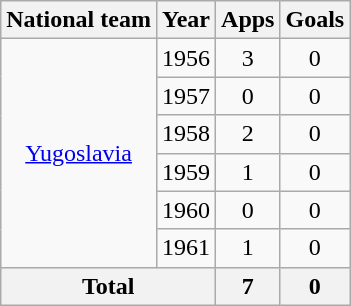<table class="wikitable" style="text-align:center">
<tr>
<th>National team</th>
<th>Year</th>
<th>Apps</th>
<th>Goals</th>
</tr>
<tr>
<td rowspan="6"><a href='#'>Yugoslavia</a></td>
<td>1956</td>
<td>3</td>
<td>0</td>
</tr>
<tr>
<td>1957</td>
<td>0</td>
<td>0</td>
</tr>
<tr>
<td>1958</td>
<td>2</td>
<td>0</td>
</tr>
<tr>
<td>1959</td>
<td>1</td>
<td>0</td>
</tr>
<tr>
<td>1960</td>
<td>0</td>
<td>0</td>
</tr>
<tr>
<td>1961</td>
<td>1</td>
<td>0</td>
</tr>
<tr>
<th colspan="2">Total</th>
<th>7</th>
<th>0</th>
</tr>
</table>
